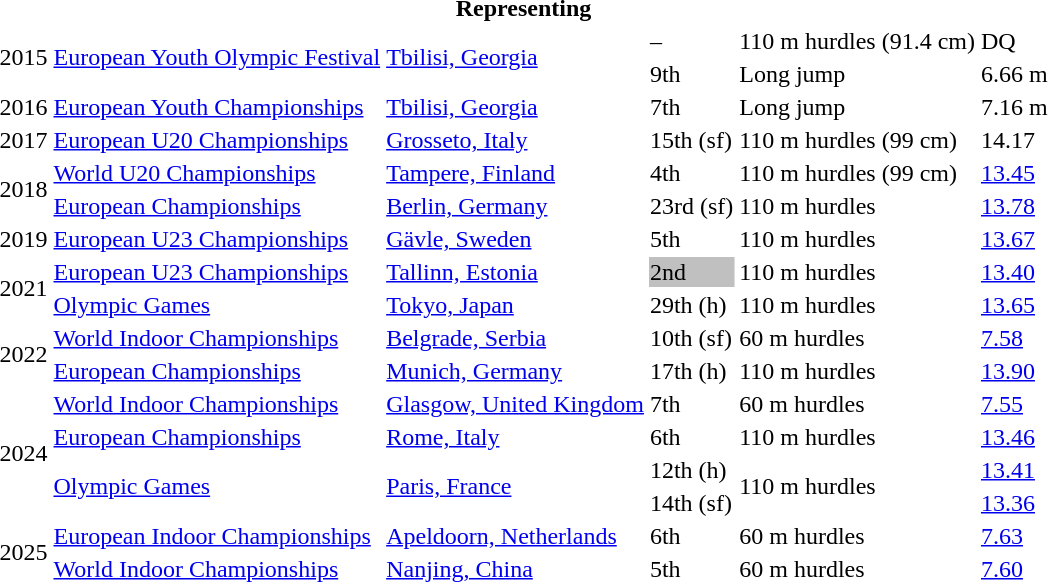<table>
<tr>
<th colspan="6">Representing </th>
</tr>
<tr>
<td rowspan=2>2015</td>
<td rowspan=2><a href='#'>European Youth Olympic Festival</a></td>
<td rowspan=2><a href='#'>Tbilisi, Georgia</a></td>
<td>–</td>
<td>110 m hurdles (91.4 cm)</td>
<td>DQ</td>
</tr>
<tr>
<td>9th</td>
<td>Long jump</td>
<td>6.66 m</td>
</tr>
<tr>
<td>2016</td>
<td><a href='#'>European Youth Championships</a></td>
<td><a href='#'>Tbilisi, Georgia</a></td>
<td>7th</td>
<td>Long jump</td>
<td>7.16 m</td>
</tr>
<tr>
<td>2017</td>
<td><a href='#'>European U20 Championships</a></td>
<td><a href='#'>Grosseto, Italy</a></td>
<td>15th (sf)</td>
<td>110 m hurdles (99 cm)</td>
<td>14.17</td>
</tr>
<tr>
<td rowspan=2>2018</td>
<td><a href='#'>World U20 Championships</a></td>
<td><a href='#'>Tampere, Finland</a></td>
<td>4th</td>
<td>110 m hurdles (99 cm)</td>
<td><a href='#'>13.45</a></td>
</tr>
<tr>
<td><a href='#'>European Championships</a></td>
<td><a href='#'>Berlin, Germany</a></td>
<td>23rd (sf)</td>
<td>110 m hurdles</td>
<td><a href='#'>13.78</a></td>
</tr>
<tr>
<td>2019</td>
<td><a href='#'>European U23 Championships</a></td>
<td><a href='#'>Gävle, Sweden</a></td>
<td>5th</td>
<td>110 m hurdles</td>
<td><a href='#'>13.67</a></td>
</tr>
<tr>
<td rowspan=2>2021</td>
<td><a href='#'>European U23 Championships</a></td>
<td><a href='#'>Tallinn, Estonia</a></td>
<td bgcolor=silver>2nd</td>
<td>110 m hurdles</td>
<td><a href='#'>13.40</a></td>
</tr>
<tr>
<td><a href='#'>Olympic Games</a></td>
<td><a href='#'>Tokyo, Japan</a></td>
<td>29th (h)</td>
<td>110 m hurdles</td>
<td><a href='#'>13.65</a></td>
</tr>
<tr>
<td rowspan=2>2022</td>
<td><a href='#'>World Indoor Championships</a></td>
<td><a href='#'>Belgrade, Serbia</a></td>
<td>10th (sf)</td>
<td>60 m hurdles</td>
<td><a href='#'>7.58</a></td>
</tr>
<tr>
<td><a href='#'>European Championships</a></td>
<td><a href='#'>Munich, Germany</a></td>
<td>17th (h)</td>
<td>110 m hurdles</td>
<td><a href='#'>13.90</a></td>
</tr>
<tr>
<td rowspan=4>2024</td>
<td><a href='#'>World Indoor Championships</a></td>
<td><a href='#'>Glasgow, United Kingdom</a></td>
<td>7th</td>
<td>60 m hurdles</td>
<td><a href='#'>7.55</a></td>
</tr>
<tr>
<td><a href='#'>European Championships</a></td>
<td><a href='#'>Rome, Italy</a></td>
<td>6th</td>
<td>110 m hurdles</td>
<td><a href='#'>13.46</a></td>
</tr>
<tr>
<td rowspan=2><a href='#'>Olympic Games</a></td>
<td rowspan=2><a href='#'>Paris, France</a></td>
<td>12th (h)</td>
<td rowspan=2>110 m hurdles</td>
<td><a href='#'>13.41</a></td>
</tr>
<tr>
<td>14th (sf)</td>
<td><a href='#'>13.36</a></td>
</tr>
<tr>
<td rowspan=2>2025</td>
<td><a href='#'>European  Indoor Championships</a></td>
<td><a href='#'>Apeldoorn, Netherlands</a></td>
<td>6th</td>
<td>60 m hurdles</td>
<td><a href='#'>7.63</a></td>
</tr>
<tr>
<td><a href='#'>World Indoor Championships</a></td>
<td><a href='#'>Nanjing, China</a></td>
<td>5th</td>
<td>60 m hurdles</td>
<td><a href='#'>7.60</a></td>
</tr>
<tr>
</tr>
</table>
